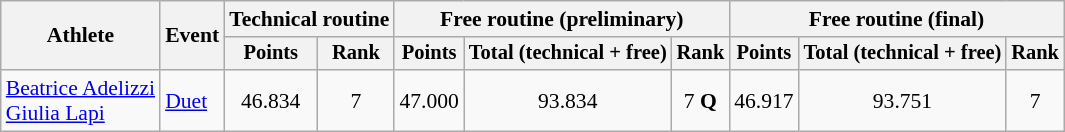<table class="wikitable" style="font-size:90%">
<tr>
<th rowspan="2">Athlete</th>
<th rowspan="2">Event</th>
<th colspan=2>Technical routine</th>
<th colspan=3>Free routine (preliminary)</th>
<th colspan=3>Free routine (final)</th>
</tr>
<tr style="font-size:95%">
<th>Points</th>
<th>Rank</th>
<th>Points</th>
<th>Total (technical + free)</th>
<th>Rank</th>
<th>Points</th>
<th>Total (technical + free)</th>
<th>Rank</th>
</tr>
<tr align=center>
<td align=left><a href='#'>Beatrice Adelizzi</a><br><a href='#'>Giulia Lapi</a></td>
<td align=left><a href='#'>Duet</a></td>
<td>46.834</td>
<td>7</td>
<td>47.000</td>
<td>93.834</td>
<td>7 <strong>Q</strong></td>
<td>46.917</td>
<td>93.751</td>
<td>7</td>
</tr>
</table>
